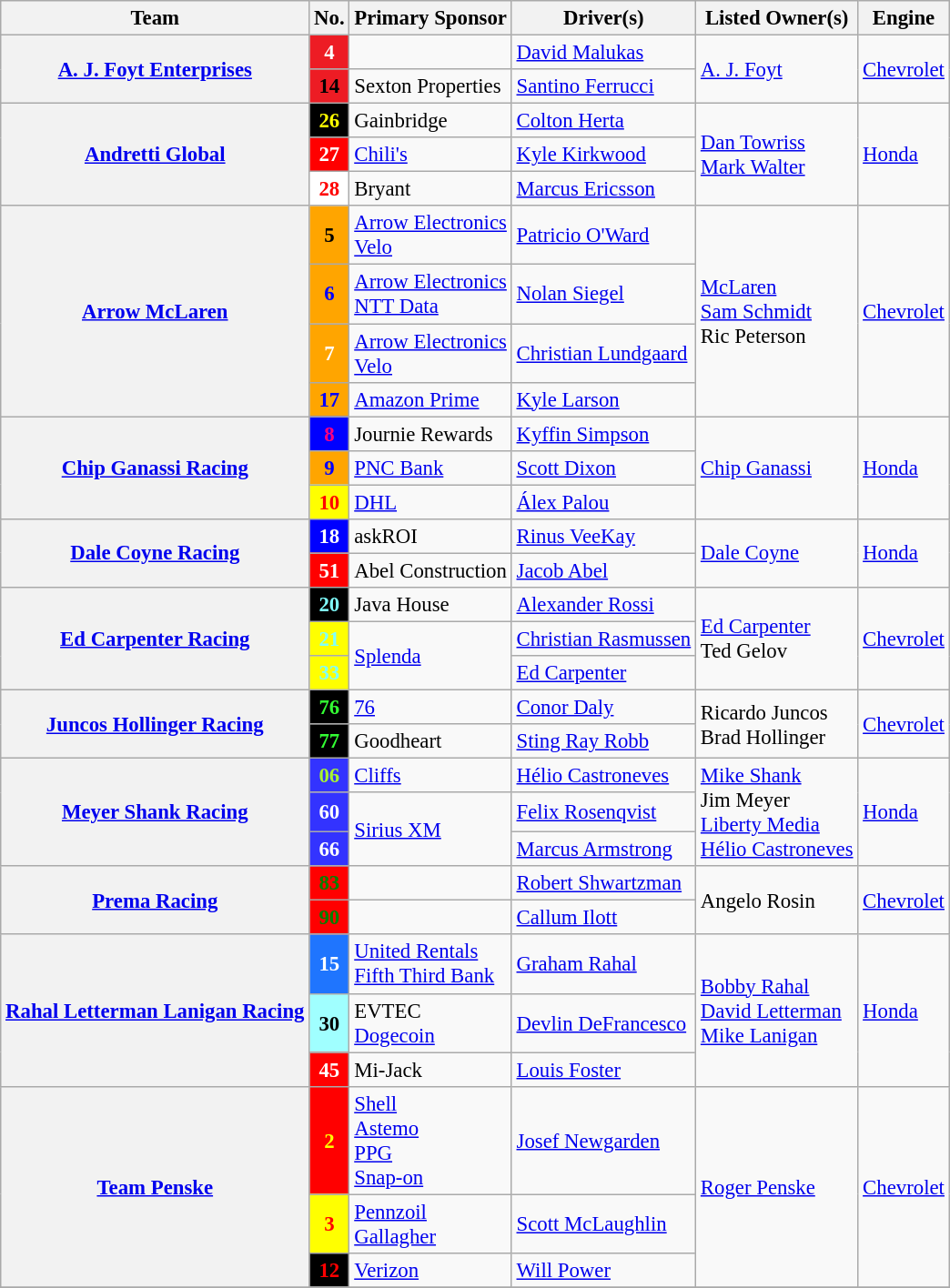<table class="wikitable sortable" style="font-size: 95%;">
<tr>
<th>Team</th>
<th>No.</th>
<th>Primary Sponsor</th>
<th>Driver(s)</th>
<th>Listed Owner(s)</th>
<th>Engine</th>
</tr>
<tr>
<th rowspan=2><a href='#'>A. J. Foyt Enterprises</a></th>
<td style="background:#ED1C24; color:white" align="center"><strong>4</strong></td>
<td></td>
<td> <a href='#'>David Malukas</a></td>
<td rowspan=2> <a href='#'>A. J. Foyt</a></td>
<td rowspan=2><a href='#'>Chevrolet</a></td>
</tr>
<tr>
<td style="background:#ED1C24; color:black" align="center"><strong>14</strong></td>
<td>Sexton Properties</td>
<td> <a href='#'>Santino Ferrucci</a></td>
</tr>
<tr>
<th rowspan=3><a href='#'>Andretti Global</a></th>
<td style="background:black; color:yellow" align="center"><strong>26</strong></td>
<td>Gainbridge</td>
<td> <a href='#'>Colton Herta</a></td>
<td rowspan=3> <a href='#'>Dan Towriss</a><br> <a href='#'>Mark Walter</a></td>
<td rowspan=3><a href='#'>Honda</a></td>
</tr>
<tr>
<td style="background:red; color:white" align="center"><strong>27</strong></td>
<td><a href='#'>Chili's</a></td>
<td> <a href='#'>Kyle Kirkwood</a></td>
</tr>
<tr>
<td style="background:white; color:red" align="center"><strong>28</strong></td>
<td>Bryant</td>
<td> <a href='#'>Marcus Ericsson</a></td>
</tr>
<tr>
<th rowspan=4><a href='#'>Arrow McLaren</a></th>
<td style="background:orange;color:black" align="center"><strong>5</strong></td>
<td><a href='#'>Arrow Electronics</a><br><a href='#'>Velo</a></td>
<td> <a href='#'>Patricio O'Ward</a></td>
<td rowspan=4> <a href='#'>McLaren</a><br> <a href='#'>Sam Schmidt</a><br> Ric Peterson</td>
<td rowspan=4><a href='#'>Chevrolet</a></td>
</tr>
<tr>
<td style="background:orange;color:blue" align="center"><strong>6</strong></td>
<td><a href='#'>Arrow Electronics</a><br><a href='#'>NTT Data</a></td>
<td> <a href='#'>Nolan Siegel</a></td>
</tr>
<tr>
<td style="background:orange;color:white" align="center"><strong>7</strong></td>
<td><a href='#'>Arrow Electronics</a><br><a href='#'>Velo</a></td>
<td> <a href='#'>Christian Lundgaard</a></td>
</tr>
<tr>
<td style="background:orange;color:blue" align="center"><strong>17</strong></td>
<td><a href='#'>Amazon Prime</a></td>
<td> <a href='#'>Kyle Larson</a>  </td>
</tr>
<tr>
<th rowspan=3><a href='#'>Chip Ganassi Racing</a></th>
<td style="background:blue; color:#FF0080" align="center"><strong>8</strong></td>
<td>Journie Rewards</td>
<td> <a href='#'>Kyffin Simpson</a></td>
<td rowspan=3> <a href='#'>Chip Ganassi</a></td>
<td rowspan=3><a href='#'>Honda</a></td>
</tr>
<tr>
<td style="background:orange; color:blue" align="center"><strong>9</strong></td>
<td><a href='#'>PNC Bank</a></td>
<td> <a href='#'>Scott Dixon</a></td>
</tr>
<tr>
<td style="background:yellow; color:red" align="center"><strong>10</strong></td>
<td><a href='#'>DHL</a></td>
<td> <a href='#'>Álex Palou</a></td>
</tr>
<tr>
<th rowspan=2><a href='#'>Dale Coyne Racing</a></th>
<td style="background:blue;color:white" align="center"><strong>18</strong></td>
<td>askROI</td>
<td> <a href='#'>Rinus VeeKay</a></td>
<td rowspan=2> <a href='#'>Dale Coyne</a></td>
<td rowspan=2><a href='#'>Honda</a></td>
</tr>
<tr>
<td style="background:red; color:white" align="center"><strong>51</strong></td>
<td>Abel Construction</td>
<td> <a href='#'>Jacob Abel</a> </td>
</tr>
<tr>
<th rowspan=3><a href='#'>Ed Carpenter Racing</a></th>
<td style="background:black;color:#80FFFF" align="center"><strong>20</strong></td>
<td>Java House</td>
<td> <a href='#'>Alexander Rossi</a></td>
<td rowspan=3> <a href='#'>Ed Carpenter</a><br> Ted Gelov</td>
<td rowspan=3><a href='#'>Chevrolet</a></td>
</tr>
<tr>
<td style="background:#FFFF00;color:#80FFFF" align="center"><strong>21</strong></td>
<td rowspan=2><a href='#'>Splenda</a></td>
<td> <a href='#'>Christian Rasmussen</a></td>
</tr>
<tr>
<td style="background:#FFFF00;color:#80FFFF" align="center"><strong>33</strong></td>
<td> <a href='#'>Ed Carpenter</a> </td>
</tr>
<tr>
<th rowspan=2><a href='#'>Juncos Hollinger Racing</a></th>
<td style="background:black; color:#33FF33" align="center"><strong>76</strong></td>
<td><a href='#'>76</a></td>
<td> <a href='#'>Conor Daly</a></td>
<td rowspan=2> Ricardo Juncos<br> Brad Hollinger</td>
<td rowspan=2><a href='#'>Chevrolet</a></td>
</tr>
<tr>
<td style="background:black; color:#33FF33" align="center"><strong>77</strong></td>
<td>Goodheart</td>
<td> <a href='#'>Sting Ray Robb</a></td>
</tr>
<tr>
<th rowspan=3><a href='#'>Meyer Shank Racing</a></th>
<td style="background:#3333FF;color:#A7F432" align="center"><strong>06</strong></td>
<td><a href='#'>Cliffs</a></td>
<td> <a href='#'>Hélio Castroneves</a> </td>
<td rowspan=3> <a href='#'>Mike Shank</a><br> Jim Meyer<br> <a href='#'>Liberty Media</a><br> <a href='#'>Hélio Castroneves</a></td>
<td rowspan=3><a href='#'>Honda</a></td>
</tr>
<tr>
<td style="background:#3333FF;color:white" align="center"><strong>60</strong></td>
<td rowspan=2><a href='#'>Sirius XM</a></td>
<td> <a href='#'>Felix Rosenqvist</a></td>
</tr>
<tr>
<td style="background:#3333FF;color:white" align="center"><strong>66</strong></td>
<td> <a href='#'>Marcus Armstrong</a></td>
</tr>
<tr>
<th rowspan=2><a href='#'>Prema Racing</a></th>
<td style="background:red;color:#008000" align="center"><strong>83</strong></td>
<td></td>
<td> <a href='#'>Robert Shwartzman</a> </td>
<td rowspan=2> Angelo Rosin</td>
<td rowspan=2><a href='#'>Chevrolet</a></td>
</tr>
<tr>
<td style="background:red; color:#008000" align="center"><strong>90</strong></td>
<td></td>
<td> <a href='#'>Callum Ilott</a></td>
</tr>
<tr>
<th rowspan=3><a href='#'>Rahal Letterman Lanigan Racing</a></th>
<td style="background:#1F75FE;color:white" align="center"><strong>15</strong></td>
<td><a href='#'>United Rentals</a><br><a href='#'>Fifth Third Bank</a></td>
<td> <a href='#'>Graham Rahal</a></td>
<td rowspan=3> <a href='#'>Bobby Rahal</a><br> <a href='#'>David Letterman</a><br> <a href='#'>Mike Lanigan</a></td>
<td rowspan=3><a href='#'>Honda</a></td>
</tr>
<tr>
<td style="background:#A0FFFF;color:black" align="center"><strong>30</strong></td>
<td>EVTEC<br><a href='#'>Dogecoin</a></td>
<td> <a href='#'>Devlin DeFrancesco</a></td>
</tr>
<tr>
<td style="background:red;color:white" align="center"><strong>45</strong></td>
<td>Mi-Jack</td>
<td> <a href='#'>Louis Foster</a> </td>
</tr>
<tr>
<th rowspan="3"><a href='#'>Team Penske</a></th>
<td style="background:red;color:yellow" align="center"><strong>2</strong></td>
<td><a href='#'>Shell</a><br><a href='#'>Astemo</a><br><a href='#'>PPG</a><br><a href='#'>Snap-on</a></td>
<td> <a href='#'>Josef Newgarden</a></td>
<td rowspan="3"> <a href='#'>Roger Penske</a></td>
<td rowspan="3"><a href='#'>Chevrolet</a></td>
</tr>
<tr>
<td style="background:yellow;color:red" align="center"><strong>3</strong></td>
<td><a href='#'>Pennzoil</a><br><a href='#'>Gallagher</a></td>
<td> <a href='#'>Scott McLaughlin</a></td>
</tr>
<tr>
<td style="background:black;color:red" align="center"><strong>12</strong></td>
<td><a href='#'>Verizon</a></td>
<td> <a href='#'>Will Power</a></td>
</tr>
<tr>
</tr>
</table>
